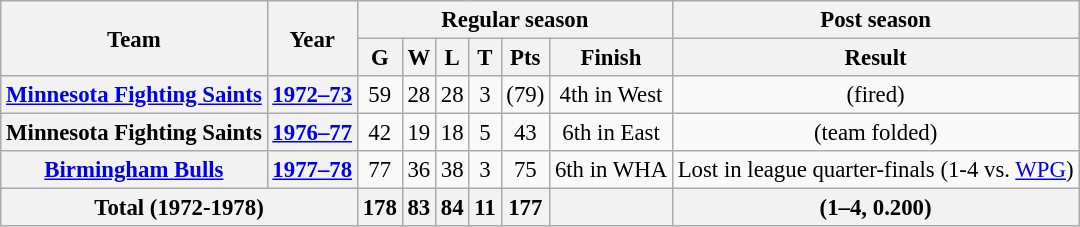<table class="wikitable" style="font-size: 95%; text-align:center;">
<tr>
<th rowspan="2">Team</th>
<th rowspan="2">Year</th>
<th colspan="6">Regular season</th>
<th colspan="1">Post season</th>
</tr>
<tr>
<th>G</th>
<th>W</th>
<th>L</th>
<th>T</th>
<th>Pts</th>
<th>Finish</th>
<th>Result</th>
</tr>
<tr>
<th><a href='#'>Minnesota Fighting Saints</a></th>
<th><a href='#'>1972–73</a></th>
<td>59</td>
<td>28</td>
<td>28</td>
<td>3</td>
<td>(79)</td>
<td>4th in West</td>
<td>(fired)</td>
</tr>
<tr>
<th>Minnesota Fighting Saints</th>
<th><a href='#'>1976–77</a></th>
<td>42</td>
<td>19</td>
<td>18</td>
<td>5</td>
<td>43</td>
<td>6th in East</td>
<td>(team folded)</td>
</tr>
<tr>
<th><a href='#'>Birmingham Bulls</a></th>
<th><a href='#'>1977–78</a></th>
<td>77</td>
<td>36</td>
<td>38</td>
<td>3</td>
<td>75</td>
<td>6th in WHA</td>
<td>Lost in league quarter-finals (1-4 vs. <a href='#'>WPG</a>)</td>
</tr>
<tr>
<th colspan="2">Total (1972-1978)</th>
<th>178</th>
<th>83</th>
<th>84</th>
<th>11</th>
<th>177</th>
<th></th>
<th>(1–4, 0.200)</th>
</tr>
</table>
